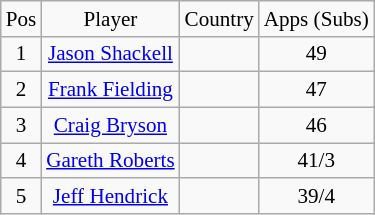<table class="wikitable" style="text-align:center; font-size:88%">
<tr>
<td>Pos</td>
<td>Player</td>
<td>Country</td>
<td>Apps (Subs)</td>
</tr>
<tr>
<td>1</td>
<td><a href='#'>Jason Shackell</a></td>
<td></td>
<td>49</td>
</tr>
<tr>
<td>2</td>
<td><a href='#'>Frank Fielding</a></td>
<td></td>
<td>47</td>
</tr>
<tr>
<td>3</td>
<td><a href='#'>Craig Bryson</a></td>
<td></td>
<td>46</td>
</tr>
<tr>
<td>4</td>
<td><a href='#'>Gareth Roberts</a></td>
<td></td>
<td>41/3</td>
</tr>
<tr>
<td>5</td>
<td><a href='#'>Jeff Hendrick</a></td>
<td></td>
<td>39/4</td>
</tr>
</table>
